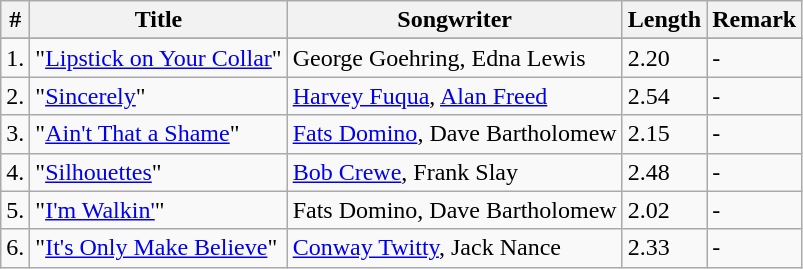<table class="wikitable">
<tr>
<th>#</th>
<th>Title</th>
<th>Songwriter</th>
<th>Length</th>
<th>Remark</th>
</tr>
<tr bgcolor="#ebf5ff">
</tr>
<tr>
<td>1.</td>
<td>"<a href='#'>Lipstick on Your Collar</a>"</td>
<td>George Goehring, Edna Lewis</td>
<td>2.20</td>
<td>-</td>
</tr>
<tr>
<td>2.</td>
<td>"<a href='#'>Sincerely</a>"</td>
<td><a href='#'>Harvey Fuqua</a>, <a href='#'>Alan Freed</a></td>
<td>2.54</td>
<td>-</td>
</tr>
<tr>
<td>3.</td>
<td>"<a href='#'>Ain't That a Shame</a>"</td>
<td><a href='#'>Fats Domino</a>, Dave Bartholomew</td>
<td>2.15</td>
<td>-</td>
</tr>
<tr>
<td>4.</td>
<td>"<a href='#'>Silhouettes</a>"</td>
<td><a href='#'>Bob Crewe</a>, Frank Slay</td>
<td>2.48</td>
<td>-</td>
</tr>
<tr>
<td>5.</td>
<td>"<a href='#'>I'm Walkin'</a>"</td>
<td>Fats Domino, Dave Bartholomew</td>
<td>2.02</td>
<td>-</td>
</tr>
<tr>
<td>6.</td>
<td>"<a href='#'>It's Only Make Believe</a>"</td>
<td><a href='#'>Conway Twitty</a>, Jack Nance</td>
<td>2.33</td>
<td>-</td>
</tr>
</table>
